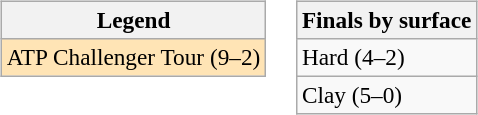<table>
<tr valign=top>
<td><br><table class="wikitable" style=font-size:97%>
<tr>
<th>Legend</th>
</tr>
<tr style="background:moccasin;">
<td>ATP Challenger Tour (9–2)</td>
</tr>
</table>
</td>
<td><br><table class="wikitable" style=font-size:97%>
<tr>
<th>Finals by surface</th>
</tr>
<tr>
<td>Hard (4–2)</td>
</tr>
<tr>
<td>Clay (5–0)</td>
</tr>
</table>
</td>
</tr>
</table>
